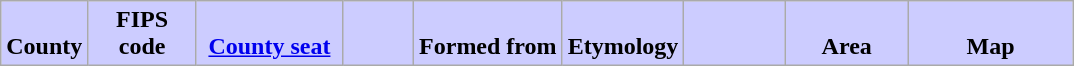<table class="wikitable sortable" align="center" style="border: 1px solid #88a; background: #f7f8ff; padding: 5px; text-align: center;">
<tr>
<th style="vertical-align: bottom; background-color: #ccf;">County</th>
<th style="vertical-align: bottom; width: 65px; background-color: #ccf;">FIPS code<br></th>
<th style="vertical-align: bottom; width: 90px; background-color: #ccf;"><a href='#'>County seat</a><br></th>
<th style="vertical-align: bottom; width: 40px; background-color: #ccf;"><br></th>
<th style="vertical-align: bottom; background-color: #ccf;">Formed from<br></th>
<th style="vertical-align: bottom; background-color: #ccf;">Etymology<br></th>
<th style="vertical-align: bottom; width: 60px; background-color: #ccf;"><br></th>
<th style="vertical-align: bottom; width: 75px; background-color: #ccf;">Area<br></th>
<th style="vertical-align: bottom; width: 102px; background-color: #ccf;" class="unsortable">Map<br>































</th>
</tr>
</table>
